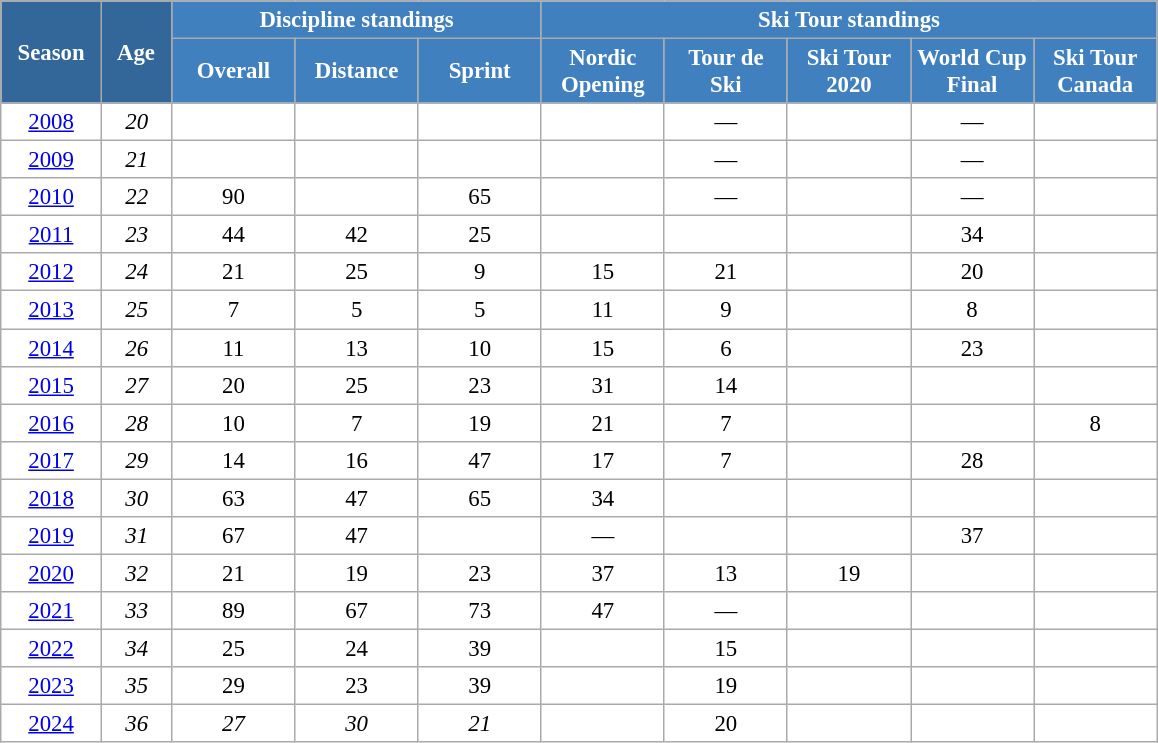<table class="wikitable" style="font-size:95%; text-align:center; border:grey solid 1px; border-collapse:collapse; background:#ffffff;">
<tr>
<th style="background-color:#369; color:white; width:60px;" rowspan="2"> Season </th>
<th style="background-color:#369; color:white; width:40px;" rowspan="2"> Age </th>
<th style="background-color:#4180be; color:white;" colspan="3">Discipline standings</th>
<th style="background-color:#4180be; color:white;" colspan="5">Ski Tour standings</th>
</tr>
<tr>
<th style="background-color:#4180be; color:white; width:75px;">Overall</th>
<th style="background-color:#4180be; color:white; width:75px;">Distance</th>
<th style="background-color:#4180be; color:white; width:75px;">Sprint</th>
<th style="background-color:#4180be; color:white; width:75px;">Nordic<br>Opening</th>
<th style="background-color:#4180be; color:white; width:75px;">Tour de<br>Ski</th>
<th style="background-color:#4180be; color:white; width:75px;">Ski Tour<br>2020</th>
<th style="background-color:#4180be; color:white; width:75px;">World Cup<br>Final</th>
<th style="background-color:#4180be; color:white; width:75px;">Ski Tour<br>Canada</th>
</tr>
<tr>
<td><a href='#'>2008</a></td>
<td><em>20</em></td>
<td></td>
<td></td>
<td></td>
<td></td>
<td>—</td>
<td></td>
<td>—</td>
<td></td>
</tr>
<tr>
<td><a href='#'>2009</a></td>
<td><em>21</em></td>
<td></td>
<td></td>
<td></td>
<td></td>
<td>—</td>
<td></td>
<td>—</td>
<td></td>
</tr>
<tr>
<td><a href='#'>2010</a></td>
<td><em>22</em></td>
<td>90</td>
<td></td>
<td>65</td>
<td></td>
<td>—</td>
<td></td>
<td>—</td>
<td></td>
</tr>
<tr>
<td><a href='#'>2011</a></td>
<td><em>23</em></td>
<td>44</td>
<td>42</td>
<td>25</td>
<td></td>
<td></td>
<td></td>
<td>34</td>
<td></td>
</tr>
<tr>
<td><a href='#'>2012</a></td>
<td><em>24</em></td>
<td>21</td>
<td>25</td>
<td>9</td>
<td>15</td>
<td>21</td>
<td></td>
<td>20</td>
<td></td>
</tr>
<tr>
<td><a href='#'>2013</a></td>
<td><em>25</em></td>
<td>7</td>
<td>5</td>
<td>5</td>
<td>11</td>
<td>9</td>
<td></td>
<td>8</td>
<td></td>
</tr>
<tr>
<td><a href='#'>2014</a></td>
<td><em>26</em></td>
<td>11</td>
<td>13</td>
<td>10</td>
<td>15</td>
<td>6</td>
<td></td>
<td>23</td>
<td></td>
</tr>
<tr>
<td><a href='#'>2015</a></td>
<td><em>27</em></td>
<td>20</td>
<td>25</td>
<td>23</td>
<td>31</td>
<td>14</td>
<td></td>
<td></td>
<td></td>
</tr>
<tr>
<td><a href='#'>2016</a></td>
<td><em>28</em></td>
<td>10</td>
<td>7</td>
<td>19</td>
<td>21</td>
<td>7</td>
<td></td>
<td></td>
<td>8</td>
</tr>
<tr>
<td><a href='#'>2017</a></td>
<td><em>29</em></td>
<td>14</td>
<td>16</td>
<td>47</td>
<td>17</td>
<td>7</td>
<td></td>
<td>28</td>
<td></td>
</tr>
<tr>
<td><a href='#'>2018</a></td>
<td><em>30</em></td>
<td>63</td>
<td>47</td>
<td>65</td>
<td>34</td>
<td></td>
<td></td>
<td></td>
<td></td>
</tr>
<tr>
<td><a href='#'>2019</a></td>
<td><em>31</em></td>
<td>67</td>
<td>47</td>
<td></td>
<td>—</td>
<td></td>
<td></td>
<td>37</td>
<td></td>
</tr>
<tr>
<td><a href='#'>2020</a></td>
<td><em>32</em></td>
<td>21</td>
<td>19</td>
<td>23</td>
<td>37</td>
<td>13</td>
<td>19</td>
<td></td>
<td></td>
</tr>
<tr>
<td><a href='#'>2021</a></td>
<td><em>33</em></td>
<td>89</td>
<td>67</td>
<td>73</td>
<td>47</td>
<td>—</td>
<td></td>
<td></td>
<td></td>
</tr>
<tr>
<td><a href='#'>2022</a></td>
<td><em>34</em></td>
<td>25</td>
<td>24</td>
<td>39</td>
<td></td>
<td>15</td>
<td></td>
<td></td>
<td></td>
</tr>
<tr>
<td><a href='#'>2023</a></td>
<td><em>35</em></td>
<td>29</td>
<td>23</td>
<td>39</td>
<td></td>
<td>19</td>
<td></td>
<td></td>
<td></td>
</tr>
<tr>
<td><a href='#'>2024</a></td>
<td><em>36</em></td>
<td><em>27</em></td>
<td><em>30</em></td>
<td><em>21</em></td>
<td></td>
<td>20</td>
<td></td>
<td></td>
<td></td>
</tr>
</table>
